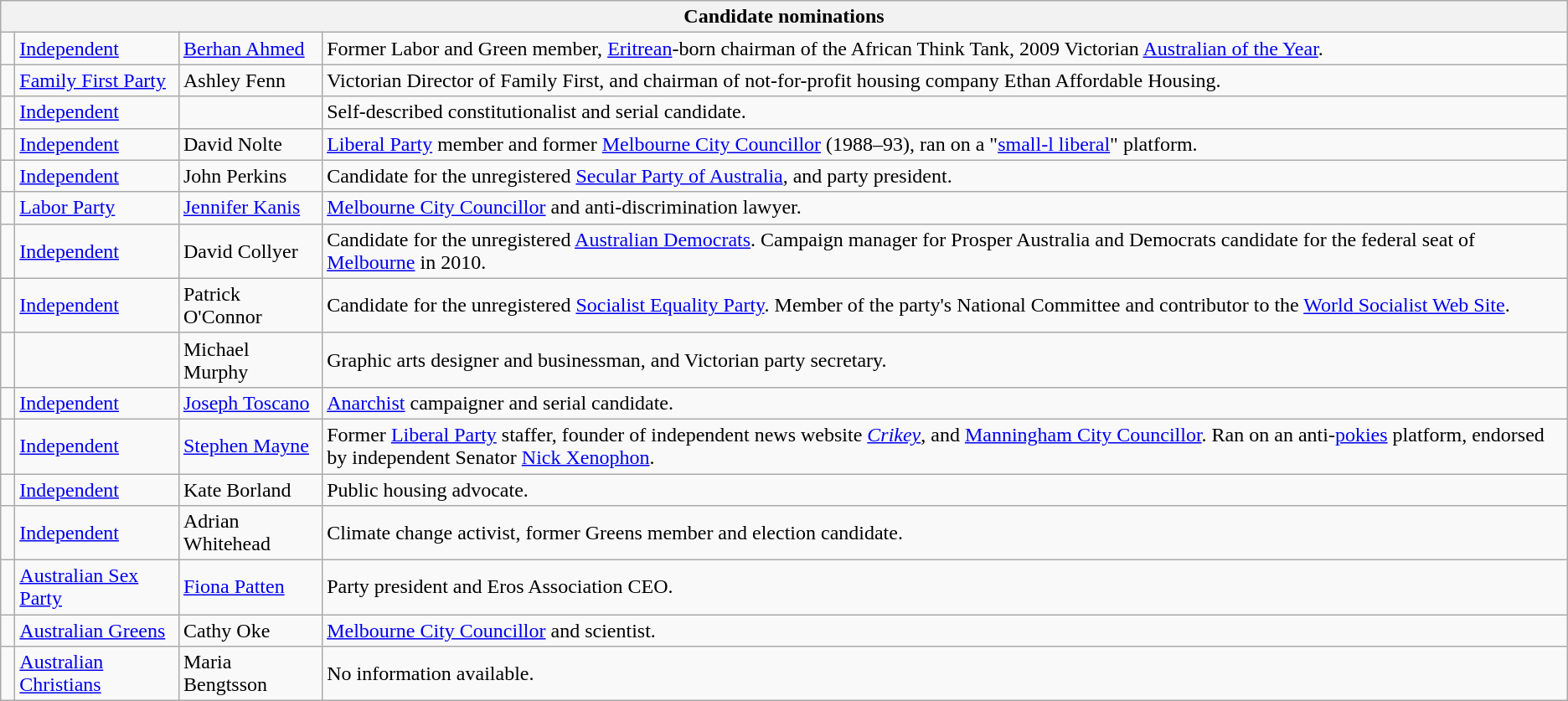<table class="wikitable">
<tr>
<th colspan=4>Candidate nominations</th>
</tr>
<tr>
<td> </td>
<td><a href='#'>Independent</a></td>
<td><a href='#'>Berhan Ahmed</a></td>
<td>Former Labor and Green member, <a href='#'>Eritrean</a>-born chairman of the African Think Tank, 2009 Victorian <a href='#'>Australian of the Year</a>.</td>
</tr>
<tr>
<td> </td>
<td><a href='#'>Family First Party</a></td>
<td>Ashley Fenn</td>
<td>Victorian Director of Family First, and chairman of not-for-profit housing company Ethan Affordable Housing.</td>
</tr>
<tr>
<td> </td>
<td><a href='#'>Independent</a></td>
<td></td>
<td>Self-described constitutionalist and serial candidate.</td>
</tr>
<tr>
<td> </td>
<td><a href='#'>Independent</a></td>
<td>David Nolte</td>
<td><a href='#'>Liberal Party</a> member and former <a href='#'>Melbourne City Councillor</a> (1988–93), ran on a "<a href='#'>small-l liberal</a>" platform.</td>
</tr>
<tr>
<td> </td>
<td><a href='#'>Independent</a></td>
<td>John Perkins</td>
<td>Candidate for the unregistered <a href='#'>Secular Party of Australia</a>, and party president.</td>
</tr>
<tr>
<td> </td>
<td><a href='#'>Labor Party</a></td>
<td><a href='#'>Jennifer Kanis</a></td>
<td><a href='#'>Melbourne City Councillor</a> and anti-discrimination lawyer.</td>
</tr>
<tr>
<td> </td>
<td><a href='#'>Independent</a></td>
<td>David Collyer</td>
<td>Candidate for the unregistered <a href='#'>Australian Democrats</a>. Campaign manager for Prosper Australia and Democrats candidate for the federal seat of <a href='#'>Melbourne</a> in 2010.</td>
</tr>
<tr>
<td> </td>
<td><a href='#'>Independent</a></td>
<td>Patrick O'Connor</td>
<td>Candidate for the unregistered <a href='#'>Socialist Equality Party</a>. Member of the party's National Committee and contributor to the <a href='#'>World Socialist Web Site</a>.</td>
</tr>
<tr>
<td> </td>
<td></td>
<td>Michael Murphy</td>
<td>Graphic arts designer and businessman, and Victorian party secretary.</td>
</tr>
<tr>
<td> </td>
<td><a href='#'>Independent</a></td>
<td><a href='#'>Joseph Toscano</a></td>
<td><a href='#'>Anarchist</a> campaigner and serial candidate.</td>
</tr>
<tr>
<td> </td>
<td><a href='#'>Independent</a></td>
<td><a href='#'>Stephen Mayne</a></td>
<td>Former <a href='#'>Liberal Party</a> staffer, founder of independent news website <em><a href='#'>Crikey</a></em>, and <a href='#'>Manningham City Councillor</a>. Ran on an anti-<a href='#'>pokies</a> platform, endorsed by independent Senator <a href='#'>Nick Xenophon</a>.</td>
</tr>
<tr>
<td> </td>
<td><a href='#'>Independent</a></td>
<td>Kate Borland</td>
<td>Public housing advocate.</td>
</tr>
<tr>
<td> </td>
<td><a href='#'>Independent</a></td>
<td>Adrian Whitehead</td>
<td>Climate change activist, former Greens member and election candidate.</td>
</tr>
<tr>
<td> </td>
<td><a href='#'>Australian Sex Party</a></td>
<td><a href='#'>Fiona Patten</a></td>
<td>Party president and Eros Association CEO.</td>
</tr>
<tr>
<td> </td>
<td><a href='#'>Australian Greens</a></td>
<td>Cathy Oke</td>
<td><a href='#'>Melbourne City Councillor</a> and scientist.</td>
</tr>
<tr>
<td> </td>
<td><a href='#'>Australian Christians</a></td>
<td>Maria Bengtsson</td>
<td>No information available.</td>
</tr>
</table>
